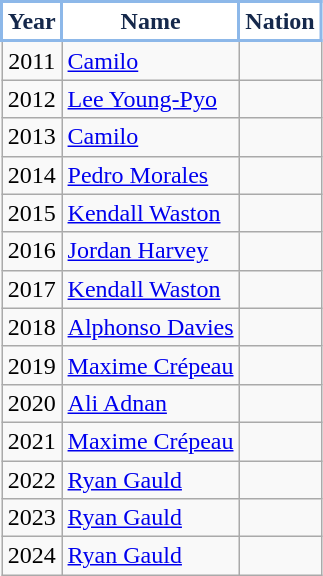<table class="wikitable">
<tr>
<th style="background:#FFFFFF; color:#15284B; border:2px solid #8DB8E9;" scope="col">Year</th>
<th style="background:#FFFFFF; color:#15284B; border:2px solid #8DB8E9;" scope="col">Name</th>
<th style="background:#FFFFFF; color:#15284B; border:2px solid #8DB8E9;" scope="col">Nation</th>
</tr>
<tr>
<td align=center>2011</td>
<td><a href='#'>Camilo</a></td>
<td></td>
</tr>
<tr>
<td align=center>2012</td>
<td><a href='#'>Lee Young-Pyo</a></td>
<td></td>
</tr>
<tr>
<td align=center>2013</td>
<td><a href='#'>Camilo</a></td>
<td></td>
</tr>
<tr>
<td align=center>2014</td>
<td><a href='#'>Pedro Morales</a></td>
<td></td>
</tr>
<tr>
<td align=center>2015</td>
<td><a href='#'>Kendall Waston</a></td>
<td></td>
</tr>
<tr>
<td align=center>2016</td>
<td><a href='#'>Jordan Harvey</a></td>
<td></td>
</tr>
<tr>
<td align=center>2017</td>
<td><a href='#'>Kendall Waston</a></td>
<td></td>
</tr>
<tr>
<td align=center>2018</td>
<td><a href='#'>Alphonso Davies</a></td>
<td></td>
</tr>
<tr>
<td align=center>2019</td>
<td><a href='#'>Maxime Crépeau</a></td>
<td></td>
</tr>
<tr>
<td align=center>2020</td>
<td><a href='#'>Ali Adnan</a></td>
<td></td>
</tr>
<tr>
<td align=center>2021</td>
<td><a href='#'>Maxime Crépeau</a></td>
<td></td>
</tr>
<tr>
<td align=center>2022</td>
<td><a href='#'>Ryan Gauld</a></td>
<td></td>
</tr>
<tr>
<td align=center>2023</td>
<td><a href='#'>Ryan Gauld</a></td>
<td></td>
</tr>
<tr>
<td align=center>2024</td>
<td><a href='#'>Ryan Gauld</a></td>
<td></td>
</tr>
</table>
